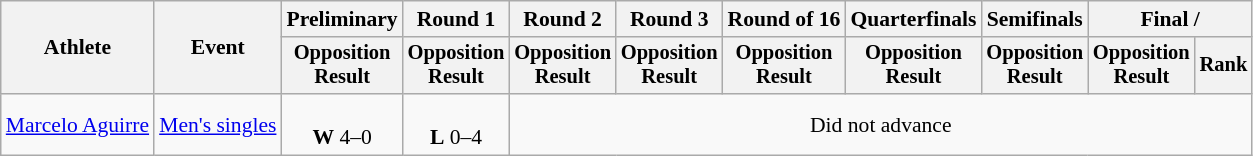<table class="wikitable" style="font-size:90%;">
<tr>
<th rowspan=2>Athlete</th>
<th rowspan=2>Event</th>
<th>Preliminary</th>
<th>Round 1</th>
<th>Round 2</th>
<th>Round 3</th>
<th>Round of 16</th>
<th>Quarterfinals</th>
<th>Semifinals</th>
<th colspan=2>Final / </th>
</tr>
<tr style="font-size:95%">
<th>Opposition<br>Result</th>
<th>Opposition<br>Result</th>
<th>Opposition<br>Result</th>
<th>Opposition<br>Result</th>
<th>Opposition<br>Result</th>
<th>Opposition<br>Result</th>
<th>Opposition<br>Result</th>
<th>Opposition<br>Result</th>
<th>Rank</th>
</tr>
<tr align=center>
<td align=left><a href='#'>Marcelo Aguirre</a></td>
<td align=left><a href='#'>Men's singles</a></td>
<td><br><strong>W</strong> 4–0</td>
<td><br><strong>L</strong> 0–4</td>
<td colspan=7>Did not advance</td>
</tr>
</table>
